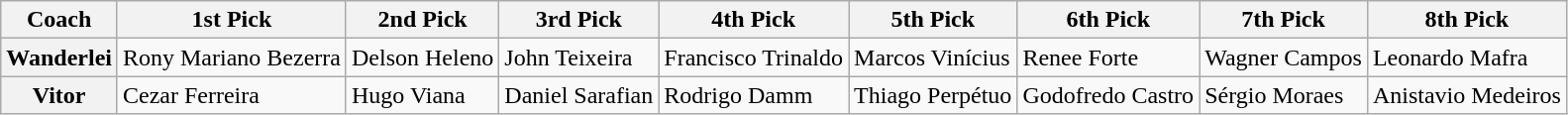<table class="wikitable">
<tr>
<th>Coach</th>
<th>1st Pick</th>
<th>2nd Pick</th>
<th>3rd Pick</th>
<th>4th Pick</th>
<th>5th Pick</th>
<th>6th Pick</th>
<th>7th Pick</th>
<th>8th Pick</th>
</tr>
<tr>
<th>Wanderlei</th>
<td>Rony Mariano Bezerra</td>
<td>Delson Heleno</td>
<td>John Teixeira</td>
<td>Francisco Trinaldo</td>
<td>Marcos Vinícius</td>
<td>Renee Forte</td>
<td>Wagner Campos</td>
<td>Leonardo Mafra</td>
</tr>
<tr>
<th>Vitor</th>
<td>Cezar Ferreira</td>
<td>Hugo Viana</td>
<td>Daniel Sarafian</td>
<td>Rodrigo Damm</td>
<td>Thiago Perpétuo</td>
<td>Godofredo Castro</td>
<td>Sérgio Moraes</td>
<td>Anistavio Medeiros</td>
</tr>
</table>
